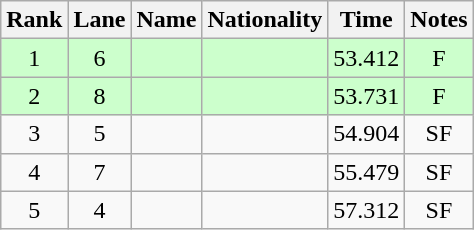<table class="wikitable sortable" style="text-align:center">
<tr>
<th>Rank</th>
<th>Lane</th>
<th>Name</th>
<th>Nationality</th>
<th>Time</th>
<th>Notes</th>
</tr>
<tr bgcolor=ccffcc>
<td>1</td>
<td>6</td>
<td align=left></td>
<td align=left></td>
<td>53.412</td>
<td>F</td>
</tr>
<tr bgcolor=ccffcc>
<td>2</td>
<td>8</td>
<td align=left></td>
<td align=left></td>
<td>53.731</td>
<td>F</td>
</tr>
<tr>
<td>3</td>
<td>5</td>
<td align=left></td>
<td align=left></td>
<td>54.904</td>
<td>SF</td>
</tr>
<tr>
<td>4</td>
<td>7</td>
<td align=left></td>
<td align=left></td>
<td>55.479</td>
<td>SF</td>
</tr>
<tr>
<td>5</td>
<td>4</td>
<td align=left></td>
<td align=left></td>
<td>57.312</td>
<td>SF</td>
</tr>
</table>
